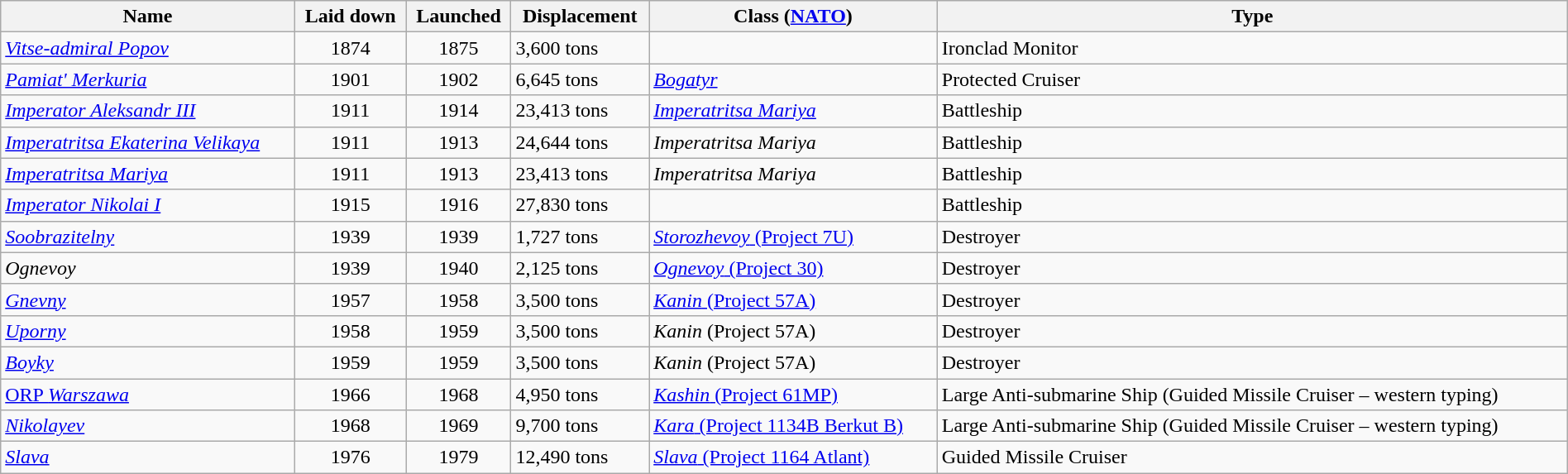<table class="wikitable sortable" width="100%">
<tr>
<th>Name</th>
<th>Laid down</th>
<th>Launched</th>
<th>Displacement</th>
<th>Class (<a href='#'>NATO</a>)</th>
<th>Type</th>
</tr>
<tr>
<td><a href='#'><em>Vitse-admiral Popov</em></a></td>
<td align=center>1874</td>
<td align=center>1875</td>
<td>3,600 tons</td>
<td></td>
<td>Ironclad Monitor</td>
</tr>
<tr>
<td><a href='#'><em>Pamiat' Merkuria</em></a></td>
<td align=center>1901</td>
<td align=center>1902</td>
<td>6,645 tons</td>
<td><a href='#'><em>Bogatyr</em></a></td>
<td>Protected Cruiser</td>
</tr>
<tr>
<td><a href='#'><em>Imperator Aleksandr III</em></a></td>
<td align=center>1911</td>
<td align=center>1914</td>
<td>23,413 tons</td>
<td><a href='#'><em>Imperatritsa Mariya</em></a></td>
<td>Battleship</td>
</tr>
<tr>
<td><a href='#'><em>Imperatritsa Ekaterina Velikaya</em></a></td>
<td align=center>1911</td>
<td align=center>1913</td>
<td>24,644 tons</td>
<td><em>Imperatritsa Mariya</em></td>
<td>Battleship</td>
</tr>
<tr>
<td><a href='#'><em>Imperatritsa Mariya</em></a></td>
<td align=center>1911</td>
<td align=center>1913</td>
<td>23,413 tons</td>
<td><em>Imperatritsa Mariya</em></td>
<td>Battleship</td>
</tr>
<tr>
<td><a href='#'><em>Imperator Nikolai I</em></a></td>
<td align=center>1915</td>
<td align=center>1916</td>
<td>27,830 tons</td>
<td></td>
<td>Battleship</td>
</tr>
<tr>
<td><a href='#'><em>Soobrazitelny</em></a></td>
<td align=center>1939</td>
<td align=center>1939</td>
<td>1,727 tons</td>
<td><a href='#'><em>Storozhevoy</em> (Project 7U)</a></td>
<td>Destroyer</td>
</tr>
<tr>
<td><em>Ognevoy</em></td>
<td align=center>1939</td>
<td align=center>1940</td>
<td>2,125 tons</td>
<td><a href='#'><em>Ognevoy</em> (Project 30)</a></td>
<td>Destroyer</td>
</tr>
<tr>
<td><a href='#'><em>Gnevny</em></a></td>
<td align=center>1957</td>
<td align=center>1958</td>
<td>3,500 tons</td>
<td><a href='#'><em>Kanin</em> (Project 57A)</a></td>
<td>Destroyer</td>
</tr>
<tr>
<td><a href='#'><em>Uporny</em></a></td>
<td align=center>1958</td>
<td align=center>1959</td>
<td>3,500 tons</td>
<td><em>Kanin</em> (Project 57A)</td>
<td>Destroyer</td>
</tr>
<tr>
<td><a href='#'><em>Boyky</em></a></td>
<td align=center>1959</td>
<td align=center>1959</td>
<td>3,500 tons</td>
<td><em>Kanin</em> (Project 57A)</td>
<td>Destroyer</td>
</tr>
<tr>
<td><a href='#'>ORP <em>Warszawa</em></a></td>
<td align=center>1966</td>
<td align=center>1968</td>
<td>4,950 tons</td>
<td><a href='#'><em>Kashin</em> (Project 61MP)</a></td>
<td>Large Anti-submarine Ship (Guided Missile Cruiser – western typing)</td>
</tr>
<tr>
<td><a href='#'><em>Nikolayev</em></a></td>
<td align=center>1968</td>
<td align=center>1969</td>
<td>9,700 tons</td>
<td><a href='#'><em>Kara</em> (Project 1134B Berkut B)</a></td>
<td>Large Anti-submarine Ship (Guided Missile Cruiser – western typing)</td>
</tr>
<tr>
<td><a href='#'><em>Slava</em></a></td>
<td align=center>1976</td>
<td align=center>1979</td>
<td>12,490 tons</td>
<td><a href='#'><em>Slava</em> (Project 1164 Atlant)</a></td>
<td>Guided Missile Cruiser</td>
</tr>
</table>
